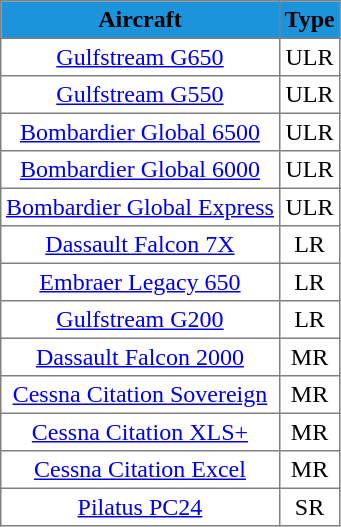<table class="toccolours" border="1" cellpadding="3" style="border-collapse:collapse;text-align:center">
<tr bgcolor=#1B94DC>
<th>Aircraft</th>
<th>Type</th>
</tr>
<tr>
<td><a href='#'>Gulfstream G650</a></td>
<td>ULR</td>
</tr>
<tr>
<td><a href='#'>Gulfstream G550</a></td>
<td>ULR</td>
</tr>
<tr>
<td><a href='#'>Bombardier Global 6500</a></td>
<td>ULR</td>
</tr>
<tr>
<td><a href='#'>Bombardier Global 6000</a></td>
<td>ULR</td>
</tr>
<tr>
<td><a href='#'>Bombardier Global Express</a></td>
<td>ULR</td>
</tr>
<tr>
<td><a href='#'>Dassault Falcon 7X</a></td>
<td>LR</td>
</tr>
<tr>
<td><a href='#'>Embraer Legacy 650</a></td>
<td>LR</td>
</tr>
<tr>
<td><a href='#'>Gulfstream G200</a></td>
<td>LR</td>
</tr>
<tr>
<td><a href='#'>Dassault Falcon 2000</a></td>
<td>MR</td>
</tr>
<tr>
<td><a href='#'>Cessna Citation Sovereign</a></td>
<td>MR</td>
</tr>
<tr>
<td><a href='#'>Cessna Citation XLS+</a></td>
<td>MR</td>
</tr>
<tr>
<td><a href='#'>Cessna Citation Excel</a></td>
<td>MR</td>
</tr>
<tr>
<td><a href='#'>Pilatus PC24</a></td>
<td>SR</td>
</tr>
</table>
